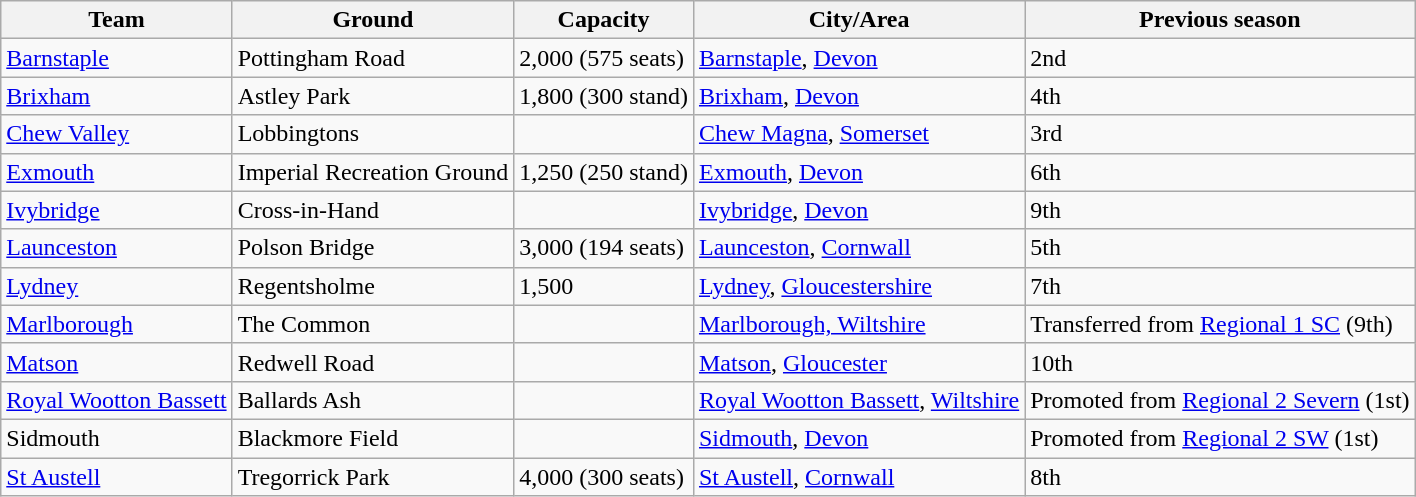<table class="wikitable sortable">
<tr>
<th>Team</th>
<th>Ground</th>
<th>Capacity</th>
<th>City/Area</th>
<th>Previous season</th>
</tr>
<tr>
<td><a href='#'>Barnstaple</a></td>
<td>Pottingham Road</td>
<td>2,000 (575 seats)</td>
<td><a href='#'>Barnstaple</a>, <a href='#'>Devon</a></td>
<td>2nd</td>
</tr>
<tr>
<td><a href='#'>Brixham</a></td>
<td>Astley Park</td>
<td>1,800 (300 stand)</td>
<td><a href='#'>Brixham</a>, <a href='#'>Devon</a></td>
<td>4th</td>
</tr>
<tr>
<td><a href='#'>Chew Valley</a></td>
<td>Lobbingtons</td>
<td></td>
<td><a href='#'>Chew Magna</a>, <a href='#'>Somerset</a></td>
<td>3rd</td>
</tr>
<tr>
<td><a href='#'>Exmouth</a></td>
<td>Imperial Recreation Ground</td>
<td>1,250 (250 stand)</td>
<td><a href='#'>Exmouth</a>, <a href='#'>Devon</a></td>
<td>6th</td>
</tr>
<tr>
<td><a href='#'>Ivybridge</a></td>
<td>Cross-in-Hand</td>
<td></td>
<td><a href='#'>Ivybridge</a>, <a href='#'>Devon</a></td>
<td>9th</td>
</tr>
<tr>
<td><a href='#'>Launceston</a></td>
<td>Polson Bridge</td>
<td>3,000 (194 seats)</td>
<td><a href='#'>Launceston</a>, <a href='#'>Cornwall</a></td>
<td>5th</td>
</tr>
<tr>
<td><a href='#'>Lydney</a></td>
<td>Regentsholme</td>
<td>1,500</td>
<td><a href='#'>Lydney</a>, <a href='#'>Gloucestershire</a></td>
<td>7th</td>
</tr>
<tr>
<td><a href='#'>Marlborough</a></td>
<td>The Common</td>
<td></td>
<td><a href='#'>Marlborough, Wiltshire</a></td>
<td>Transferred from <a href='#'>Regional 1 SC</a> (9th)</td>
</tr>
<tr>
<td><a href='#'>Matson</a></td>
<td>Redwell Road</td>
<td></td>
<td><a href='#'>Matson</a>, <a href='#'>Gloucester</a></td>
<td>10th</td>
</tr>
<tr>
<td><a href='#'>Royal Wootton Bassett</a></td>
<td>Ballards Ash</td>
<td></td>
<td><a href='#'>Royal Wootton Bassett</a>, <a href='#'>Wiltshire</a></td>
<td>Promoted from <a href='#'>Regional 2 Severn</a> (1st)</td>
</tr>
<tr>
<td>Sidmouth</td>
<td>Blackmore Field</td>
<td></td>
<td><a href='#'>Sidmouth</a>, <a href='#'>Devon</a></td>
<td>Promoted from <a href='#'>Regional 2 SW</a> (1st)</td>
</tr>
<tr>
<td><a href='#'>St Austell</a></td>
<td>Tregorrick Park</td>
<td>4,000 (300 seats)</td>
<td><a href='#'>St Austell</a>, <a href='#'>Cornwall</a></td>
<td>8th</td>
</tr>
</table>
